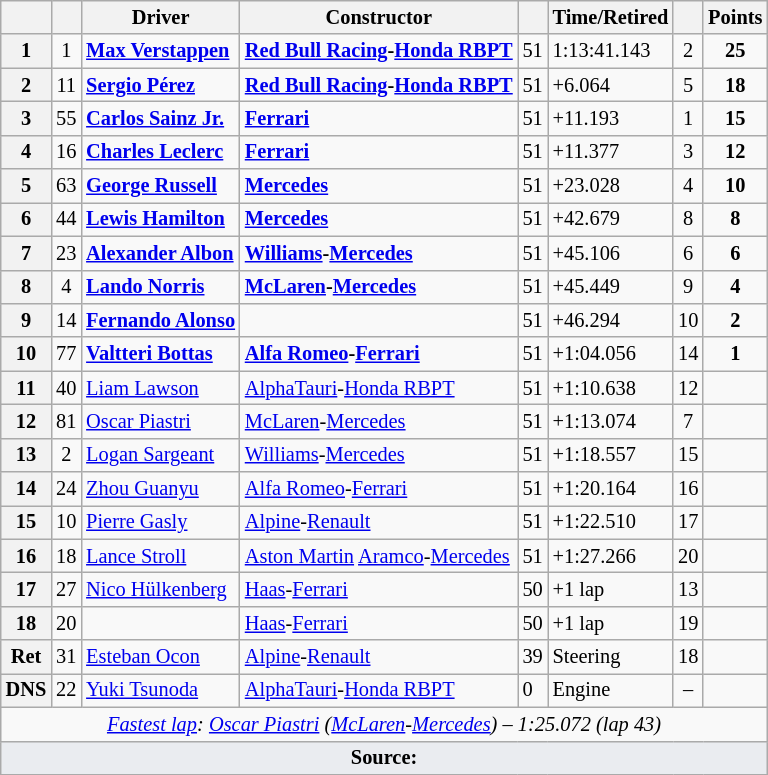<table class="wikitable sortable" style="font-size: 85%;">
<tr>
<th scope="col"></th>
<th scope="col"></th>
<th scope="col">Driver</th>
<th scope="col">Constructor</th>
<th class="unsortable" scope="col"></th>
<th class="unsortable" scope="col">Time/Retired</th>
<th scope="col"></th>
<th scope="col">Points</th>
</tr>
<tr>
<th>1</th>
<td align="center">1</td>
<td data-sort-value="ver"><strong> <a href='#'>Max Verstappen</a></strong></td>
<td><strong><a href='#'>Red Bull Racing</a>-<a href='#'>Honda RBPT</a></strong></td>
<td>51</td>
<td>1:13:41.143</td>
<td align="center">2</td>
<td align="center"><strong>25</strong></td>
</tr>
<tr>
<th>2</th>
<td align="center">11</td>
<td data-sort-value="per"><strong> <a href='#'>Sergio Pérez</a></strong></td>
<td><strong><a href='#'>Red Bull Racing</a>-<a href='#'>Honda RBPT</a></strong></td>
<td>51</td>
<td>+6.064</td>
<td align="center">5</td>
<td align="center"><strong>18</strong></td>
</tr>
<tr>
<th>3</th>
<td align="center">55</td>
<td data-sort-value="sai"><strong> <a href='#'>Carlos Sainz Jr.</a></strong></td>
<td><strong><a href='#'>Ferrari</a></strong></td>
<td>51</td>
<td>+11.193</td>
<td align="center">1</td>
<td align="center"><strong>15</strong></td>
</tr>
<tr>
<th>4</th>
<td align="center">16</td>
<td data-sort-value="lec"> <strong><a href='#'>Charles Leclerc</a></strong></td>
<td><strong><a href='#'>Ferrari</a></strong></td>
<td>51</td>
<td>+11.377</td>
<td align="center">3</td>
<td align="center"><strong>12</strong></td>
</tr>
<tr>
<th>5</th>
<td align="center">63</td>
<td data-sort-value="rus"> <strong><a href='#'>George Russell</a></strong></td>
<td><strong><a href='#'>Mercedes</a></strong></td>
<td>51</td>
<td>+23.028</td>
<td align="center">4</td>
<td align="center"><strong>10</strong></td>
</tr>
<tr>
<th>6</th>
<td align="center">44</td>
<td data-sort-value="ham"><strong> <a href='#'>Lewis Hamilton</a></strong></td>
<td><strong><a href='#'>Mercedes</a></strong></td>
<td>51</td>
<td>+42.679</td>
<td align="center">8</td>
<td align="center"><strong>8</strong></td>
</tr>
<tr>
<th>7</th>
<td align="center">23</td>
<td data-sort-value="alb"> <strong><a href='#'>Alexander Albon</a></strong></td>
<td><strong><a href='#'>Williams</a>-<a href='#'>Mercedes</a></strong></td>
<td>51</td>
<td>+45.106</td>
<td align="center">6</td>
<td align="center"><strong>6</strong></td>
</tr>
<tr>
<th>8</th>
<td align="center">4</td>
<td data-sort-value="nor"><strong> <a href='#'>Lando Norris</a></strong></td>
<td><strong><a href='#'>McLaren</a>-<a href='#'>Mercedes</a></strong></td>
<td>51</td>
<td>+45.449</td>
<td align="center">9</td>
<td align="center"><strong>4</strong></td>
</tr>
<tr>
<th>9</th>
<td align="center">14</td>
<td data-sort-value="alo"><strong> <a href='#'>Fernando Alonso</a></strong></td>
<td><strong></strong></td>
<td>51</td>
<td>+46.294</td>
<td align="center">10</td>
<td align="center"><strong>2</strong></td>
</tr>
<tr>
<th>10</th>
<td align="center">77</td>
<td data-sort-value="bot"><strong> <a href='#'>Valtteri Bottas</a></strong></td>
<td><strong><a href='#'>Alfa Romeo</a>-<a href='#'>Ferrari</a></strong></td>
<td>51</td>
<td>+1:04.056</td>
<td align="center">14</td>
<td align="center"><strong>1</strong></td>
</tr>
<tr>
<th>11</th>
<td align="center">40</td>
<td data-sort-value="law"> <a href='#'>Liam Lawson</a></td>
<td><a href='#'>AlphaTauri</a>-<a href='#'>Honda RBPT</a></td>
<td>51</td>
<td>+1:10.638</td>
<td align="center">12</td>
<td align="center"></td>
</tr>
<tr>
<th>12</th>
<td align="center">81</td>
<td data-sort-value="pia"> <a href='#'>Oscar Piastri</a></td>
<td><a href='#'>McLaren</a>-<a href='#'>Mercedes</a></td>
<td>51</td>
<td>+1:13.074</td>
<td align="center">7</td>
<td align="center"></td>
</tr>
<tr>
<th>13</th>
<td align="center">2</td>
<td data-sort-value="sar"> <a href='#'>Logan Sargeant</a></td>
<td><a href='#'>Williams</a>-<a href='#'>Mercedes</a></td>
<td>51</td>
<td>+1:18.557</td>
<td align="center">15</td>
<td></td>
</tr>
<tr>
<th>14</th>
<td align="center">24</td>
<td data-sort-value="zho"> <a href='#'>Zhou Guanyu</a></td>
<td><a href='#'>Alfa Romeo</a>-<a href='#'>Ferrari</a></td>
<td>51</td>
<td>+1:20.164</td>
<td align="center">16</td>
<td></td>
</tr>
<tr>
<th>15</th>
<td align="center">10</td>
<td data-sort-value="gas"> <a href='#'>Pierre Gasly</a></td>
<td><a href='#'>Alpine</a>-<a href='#'>Renault</a></td>
<td>51</td>
<td>+1:22.510</td>
<td align="center">17</td>
<td align="center"></td>
</tr>
<tr>
<th>16</th>
<td align="center">18</td>
<td data-sort-value="str"> <a href='#'>Lance Stroll</a></td>
<td><a href='#'>Aston Martin</a> <a href='#'>Aramco</a>-<a href='#'>Mercedes</a></td>
<td>51</td>
<td>+1:27.266</td>
<td align="center">20</td>
<td></td>
</tr>
<tr>
<th>17</th>
<td align="center">27</td>
<td data-sort-value="hul"> <a href='#'>Nico Hülkenberg</a></td>
<td><a href='#'>Haas</a>-<a href='#'>Ferrari</a></td>
<td>50</td>
<td>+1 lap</td>
<td align="center">13</td>
<td></td>
</tr>
<tr>
<th>18</th>
<td align="center">20</td>
<td data-sort-value="mag"></td>
<td><a href='#'>Haas</a>-<a href='#'>Ferrari</a></td>
<td>50</td>
<td>+1 lap</td>
<td align="center">19</td>
<td></td>
</tr>
<tr>
<th>Ret</th>
<td align="center">31</td>
<td data-sort-value="oco"> <a href='#'>Esteban Ocon</a></td>
<td><a href='#'>Alpine</a>-<a href='#'>Renault</a></td>
<td>39</td>
<td>Steering</td>
<td align="center">18</td>
<td align="center"></td>
</tr>
<tr>
<th>DNS</th>
<td align="center">22</td>
<td data-sort-value="tsu"> <a href='#'>Yuki Tsunoda</a></td>
<td><a href='#'>AlphaTauri</a>-<a href='#'>Honda RBPT</a></td>
<td>0</td>
<td>Engine</td>
<td align="center">–</td>
<td></td>
</tr>
<tr class="sortbottom">
<td colspan="8" align="center"><em><a href='#'>Fastest lap</a>:</em> <em> <a href='#'>Oscar Piastri</a> (<a href='#'>McLaren</a>-<a href='#'>Mercedes</a>) – 1:25.072 (lap 43)</em></td>
</tr>
<tr class="sortbottom">
<td colspan="8" style="background-color:#eaecf0;text-align:center"><strong>Source:</strong></td>
</tr>
</table>
